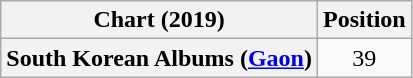<table class="wikitable plainrowheaders" style="text-align:center">
<tr>
<th scope="col">Chart (2019)</th>
<th scope="col">Position</th>
</tr>
<tr>
<th scope="row">South Korean Albums (<a href='#'>Gaon</a>)</th>
<td>39</td>
</tr>
</table>
